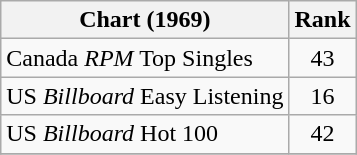<table class="wikitable sortable">
<tr>
<th>Chart (1969)</th>
<th style="text-align:center;">Rank</th>
</tr>
<tr>
<td>Canada <em>RPM</em> Top Singles </td>
<td style="text-align:center;">43</td>
</tr>
<tr>
<td>US <em>Billboard</em> Easy Listening</td>
<td style="text-align:center;">16</td>
</tr>
<tr>
<td>US <em>Billboard</em> Hot 100 </td>
<td style="text-align:center;">42</td>
</tr>
<tr>
</tr>
</table>
